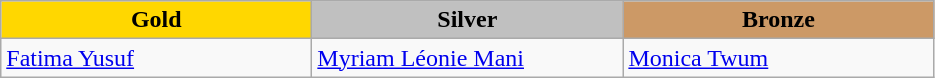<table class="wikitable" style="text-align:left">
<tr align="center">
<td width=200 bgcolor=gold><strong>Gold</strong></td>
<td width=200 bgcolor=silver><strong>Silver</strong></td>
<td width=200 bgcolor=CC9966><strong>Bronze</strong></td>
</tr>
<tr>
<td><a href='#'>Fatima Yusuf</a><br><em></em></td>
<td><a href='#'>Myriam Léonie Mani</a><br><em></em></td>
<td><a href='#'>Monica Twum</a><br><em></em></td>
</tr>
</table>
